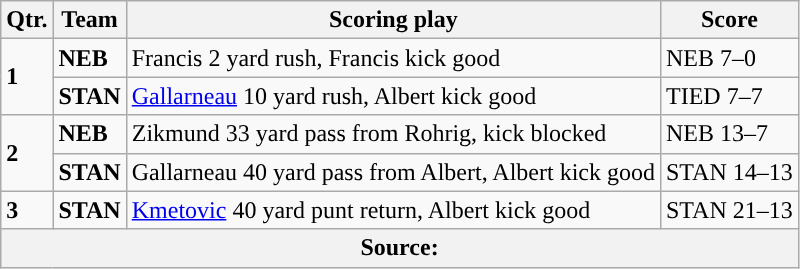<table class="wikitable">
<tr>
<th>Qtr.</th>
<th>Team</th>
<th>Scoring play</th>
<th>Score</th>
</tr>
<tr>
<td rowspan=2><strong>1</strong></td>
<td><strong>NEB</strong></td>
<td>Francis 2 yard rush, Francis kick good</td>
<td>NEB 7–0</td>
</tr>
<tr>
<td><strong>STAN</strong></td>
<td><a href='#'>Gallarneau</a> 10 yard rush, Albert kick good</td>
<td>TIED 7–7</td>
</tr>
<tr>
<td rowspan=2><strong>2</strong></td>
<td><strong>NEB</strong></td>
<td>Zikmund 33 yard pass from Rohrig, kick blocked</td>
<td>NEB 13–7</td>
</tr>
<tr>
<td><strong>STAN</strong></td>
<td>Gallarneau 40 yard pass from Albert, Albert kick good</td>
<td>STAN 14–13</td>
</tr>
<tr>
<td><strong>3</strong></td>
<td><strong>STAN</strong></td>
<td><a href='#'>Kmetovic</a> 40 yard punt return, Albert kick good</td>
<td>STAN 21–13</td>
</tr>
<tr>
<th colspan=4>Source:</th>
</tr>
</table>
